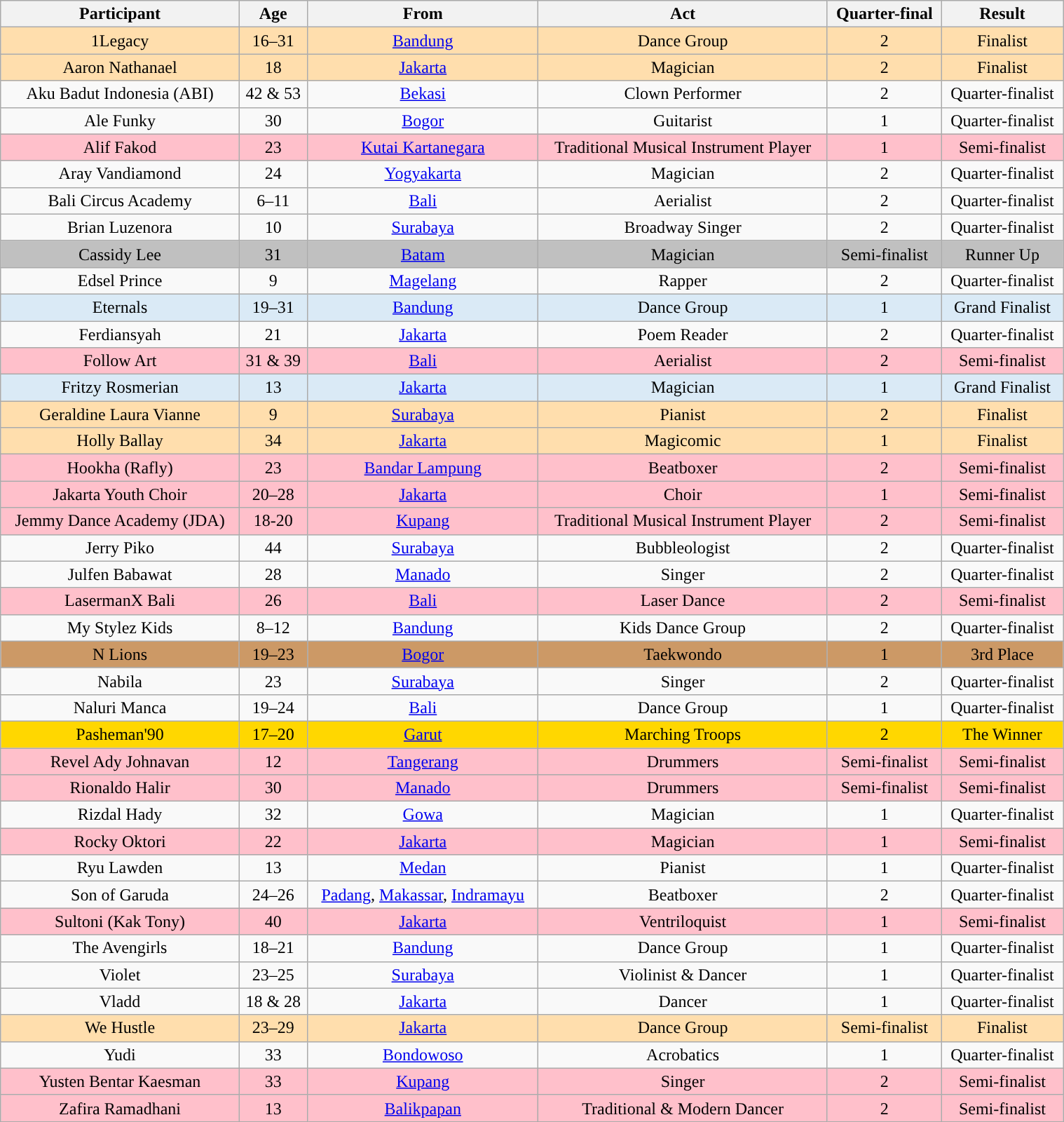<table class="wikitable sortable" style="margin-left: auto; margin-right: auto; border: none; width:80%; text-align:center;">
<tr>
<th>Participant</th>
<th class="unsortable">Age</th>
<th class="unsortable">From</th>
<th>Act</th>
<th>Quarter-final</th>
<th>Result</th>
</tr>
<tr style="background:NavajoWhite;">
<td>1Legacy</td>
<td>16–31</td>
<td><a href='#'>Bandung</a></td>
<td>Dance Group</td>
<td>2</td>
<td>Finalist</td>
</tr>
<tr style="background:NavajoWhite;">
<td>Aaron Nathanael</td>
<td>18</td>
<td><a href='#'>Jakarta</a></td>
<td>Magician</td>
<td>2</td>
<td>Finalist</td>
</tr>
<tr>
<td>Aku Badut Indonesia (ABI)</td>
<td>42 & 53</td>
<td><a href='#'>Bekasi</a></td>
<td>Clown Performer</td>
<td>2</td>
<td>Quarter-finalist</td>
</tr>
<tr>
<td>Ale Funky</td>
<td>30</td>
<td><a href='#'>Bogor</a></td>
<td>Guitarist</td>
<td>1</td>
<td>Quarter-finalist</td>
</tr>
<tr style="background:pink;">
<td>Alif Fakod</td>
<td>23</td>
<td><a href='#'>Kutai Kartanegara</a></td>
<td>Traditional Musical Instrument Player</td>
<td>1</td>
<td>Semi-finalist</td>
</tr>
<tr>
<td>Aray Vandiamond</td>
<td>24</td>
<td><a href='#'>Yogyakarta</a></td>
<td>Magician</td>
<td>2</td>
<td>Quarter-finalist</td>
</tr>
<tr>
<td>Bali Circus Academy</td>
<td>6–11</td>
<td><a href='#'>Bali</a></td>
<td>Aerialist</td>
<td>2</td>
<td>Quarter-finalist</td>
</tr>
<tr>
<td>Brian Luzenora</td>
<td>10</td>
<td><a href='#'>Surabaya</a></td>
<td>Broadway Singer</td>
<td>2</td>
<td>Quarter-finalist</td>
</tr>
<tr style="background:silver">
<td>Cassidy Lee</td>
<td>31</td>
<td><a href='#'>Batam</a></td>
<td>Magician</td>
<td>Semi-finalist</td>
<td>Runner Up</td>
</tr>
<tr>
<td>Edsel Prince</td>
<td>9</td>
<td><a href='#'>Magelang</a></td>
<td>Rapper</td>
<td>2</td>
<td>Quarter-finalist</td>
</tr>
<tr style="background:#daeaf6;">
<td>Eternals</td>
<td>19–31</td>
<td><a href='#'>Bandung</a></td>
<td>Dance Group</td>
<td>1</td>
<td>Grand Finalist</td>
</tr>
<tr>
<td>Ferdiansyah</td>
<td>21</td>
<td><a href='#'>Jakarta</a></td>
<td>Poem Reader</td>
<td>2</td>
<td>Quarter-finalist</td>
</tr>
<tr style="background:pink;">
<td>Follow Art</td>
<td>31 & 39</td>
<td><a href='#'>Bali</a></td>
<td>Aerialist</td>
<td>2</td>
<td>Semi-finalist</td>
</tr>
<tr style="background:#daeaf6;">
<td>Fritzy Rosmerian</td>
<td>13</td>
<td><a href='#'>Jakarta</a></td>
<td>Magician</td>
<td>1</td>
<td>Grand Finalist</td>
</tr>
<tr style="background:NavajoWhite;">
<td>Geraldine Laura Vianne</td>
<td>9</td>
<td><a href='#'>Surabaya</a></td>
<td>Pianist</td>
<td>2</td>
<td>Finalist</td>
</tr>
<tr style="background:NavajoWhite;">
<td>Holly Ballay</td>
<td>34</td>
<td><a href='#'>Jakarta</a></td>
<td>Magicomic</td>
<td>1</td>
<td>Finalist</td>
</tr>
<tr style="background:pink;">
<td>Hookha (Rafly)</td>
<td>23</td>
<td><a href='#'>Bandar Lampung</a></td>
<td>Beatboxer</td>
<td>2</td>
<td>Semi-finalist</td>
</tr>
<tr style="background:pink;">
<td>Jakarta Youth Choir</td>
<td>20–28</td>
<td><a href='#'>Jakarta</a></td>
<td>Choir</td>
<td>1</td>
<td>Semi-finalist</td>
</tr>
<tr style="background:pink;">
<td>Jemmy Dance Academy (JDA)</td>
<td>18-20</td>
<td><a href='#'>Kupang</a></td>
<td>Traditional Musical Instrument Player</td>
<td>2</td>
<td>Semi-finalist</td>
</tr>
<tr>
<td>Jerry Piko</td>
<td>44</td>
<td><a href='#'>Surabaya</a></td>
<td>Bubbleologist</td>
<td>2</td>
<td>Quarter-finalist</td>
</tr>
<tr>
<td>Julfen Babawat</td>
<td>28</td>
<td><a href='#'>Manado</a></td>
<td>Singer</td>
<td>2</td>
<td>Quarter-finalist</td>
</tr>
<tr style="background:pink;">
<td>LasermanX Bali</td>
<td>26</td>
<td><a href='#'>Bali</a></td>
<td>Laser Dance</td>
<td>2</td>
<td>Semi-finalist</td>
</tr>
<tr>
<td>My Stylez Kids</td>
<td>8–12</td>
<td><a href='#'>Bandung</a></td>
<td>Kids Dance Group</td>
<td>2</td>
<td>Quarter-finalist</td>
</tr>
<tr style="background:#c96;">
<td>N Lions</td>
<td>19–23</td>
<td><a href='#'>Bogor</a></td>
<td>Taekwondo</td>
<td>1</td>
<td>3rd Place</td>
</tr>
<tr>
<td>Nabila</td>
<td>23</td>
<td><a href='#'>Surabaya</a></td>
<td>Singer</td>
<td>2</td>
<td>Quarter-finalist</td>
</tr>
<tr>
<td>Naluri Manca</td>
<td>19–24</td>
<td><a href='#'>Bali</a></td>
<td>Dance Group</td>
<td>1</td>
<td>Quarter-finalist</td>
</tr>
<tr style="background:gold;">
<td>Pasheman'90</td>
<td>17–20</td>
<td><a href='#'>Garut</a></td>
<td>Marching Troops</td>
<td>2</td>
<td>The Winner</td>
</tr>
<tr style="background:pink;">
<td>Revel Ady Johnavan </td>
<td>12</td>
<td><a href='#'>Tangerang</a></td>
<td>Drummers</td>
<td>Semi-finalist</td>
<td>Semi-finalist</td>
</tr>
<tr style="background:pink;">
<td>Rionaldo Halir </td>
<td>30</td>
<td><a href='#'>Manado</a></td>
<td>Drummers</td>
<td>Semi-finalist</td>
<td>Semi-finalist</td>
</tr>
<tr>
<td>Rizdal Hady</td>
<td>32</td>
<td><a href='#'>Gowa</a></td>
<td>Magician</td>
<td>1</td>
<td>Quarter-finalist</td>
</tr>
<tr style="background:pink;">
<td>Rocky Oktori</td>
<td>22</td>
<td><a href='#'>Jakarta</a></td>
<td>Magician</td>
<td>1</td>
<td>Semi-finalist</td>
</tr>
<tr>
<td>Ryu Lawden</td>
<td>13</td>
<td><a href='#'>Medan</a></td>
<td>Pianist</td>
<td>1</td>
<td>Quarter-finalist</td>
</tr>
<tr>
<td>Son of Garuda</td>
<td>24–26</td>
<td><a href='#'>Padang</a>, <a href='#'>Makassar</a>, <a href='#'>Indramayu</a></td>
<td>Beatboxer</td>
<td>2</td>
<td>Quarter-finalist</td>
</tr>
<tr style="background:pink;">
<td>Sultoni (Kak Tony)</td>
<td>40</td>
<td><a href='#'>Jakarta</a></td>
<td>Ventriloquist</td>
<td>1</td>
<td>Semi-finalist</td>
</tr>
<tr>
<td>The Avengirls</td>
<td>18–21</td>
<td><a href='#'>Bandung</a></td>
<td>Dance Group</td>
<td>1</td>
<td>Quarter-finalist</td>
</tr>
<tr>
<td>Violet</td>
<td>23–25</td>
<td><a href='#'>Surabaya</a></td>
<td>Violinist & Dancer</td>
<td>1</td>
<td>Quarter-finalist</td>
</tr>
<tr>
<td>Vladd</td>
<td>18 & 28</td>
<td><a href='#'>Jakarta</a></td>
<td>Dancer</td>
<td>1</td>
<td>Quarter-finalist</td>
</tr>
<tr style="background:NavajoWhite;">
<td>We Hustle </td>
<td>23–29</td>
<td><a href='#'>Jakarta</a></td>
<td>Dance Group</td>
<td>Semi-finalist</td>
<td>Finalist</td>
</tr>
<tr>
<td>Yudi</td>
<td>33</td>
<td><a href='#'>Bondowoso</a></td>
<td>Acrobatics</td>
<td>1</td>
<td>Quarter-finalist</td>
</tr>
<tr style="background:pink;">
<td>Yusten Bentar Kaesman</td>
<td>33</td>
<td><a href='#'>Kupang</a></td>
<td>Singer</td>
<td>2</td>
<td>Semi-finalist</td>
</tr>
<tr style="background:pink;">
<td>Zafira Ramadhani</td>
<td>13</td>
<td><a href='#'>Balikpapan</a></td>
<td>Traditional & Modern Dancer</td>
<td>2</td>
<td>Semi-finalist</td>
</tr>
</table>
